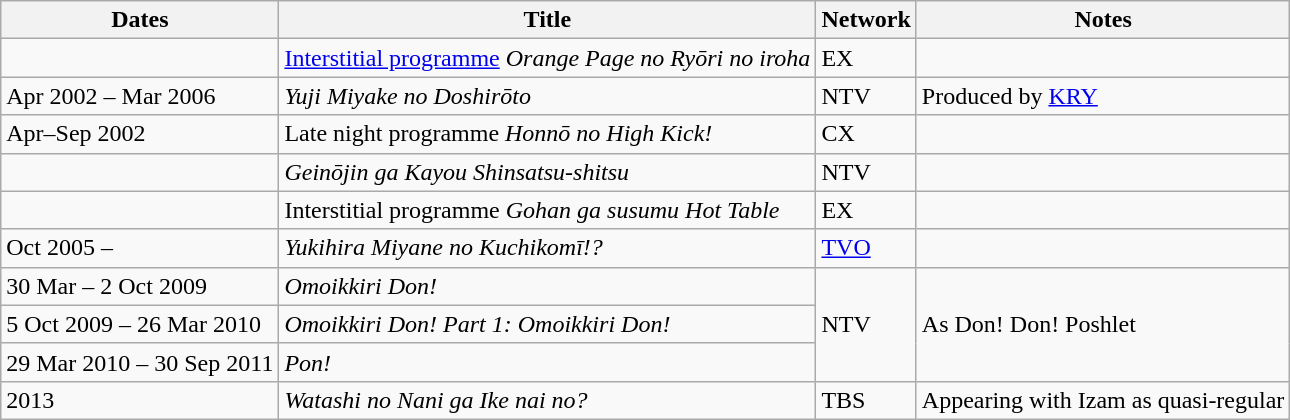<table class="wikitable">
<tr>
<th>Dates</th>
<th>Title</th>
<th>Network</th>
<th>Notes</th>
</tr>
<tr>
<td></td>
<td><a href='#'>Interstitial programme</a> <em>Orange Page no Ryōri no iroha</em></td>
<td>EX</td>
<td></td>
</tr>
<tr>
<td>Apr 2002 – Mar 2006</td>
<td><em>Yuji Miyake no Doshirōto</em></td>
<td>NTV</td>
<td>Produced by <a href='#'>KRY</a></td>
</tr>
<tr>
<td>Apr–Sep 2002</td>
<td>Late night programme <em>Honnō no High Kick!</em></td>
<td>CX</td>
<td></td>
</tr>
<tr>
<td></td>
<td><em>Geinōjin ga Kayou Shinsatsu-shitsu</em></td>
<td>NTV</td>
<td></td>
</tr>
<tr>
<td></td>
<td>Interstitial programme <em>Gohan ga susumu Hot Table</em></td>
<td>EX</td>
<td></td>
</tr>
<tr>
<td>Oct 2005 –</td>
<td><em>Yukihira Miyane no Kuchikomī!?</em></td>
<td><a href='#'>TVO</a></td>
<td></td>
</tr>
<tr>
<td>30 Mar – 2 Oct 2009</td>
<td><em>Omoikkiri Don!</em></td>
<td rowspan="3">NTV</td>
<td rowspan="3">As Don! Don! Poshlet</td>
</tr>
<tr>
<td>5 Oct 2009 – 26 Mar 2010</td>
<td><em>Omoikkiri Don! Part 1: Omoikkiri Don!</em></td>
</tr>
<tr>
<td>29 Mar 2010 – 30 Sep 2011</td>
<td><em>Pon!</em></td>
</tr>
<tr>
<td>2013</td>
<td><em>Watashi no Nani ga Ike nai no?</em></td>
<td>TBS</td>
<td>Appearing with Izam as quasi-regular</td>
</tr>
</table>
